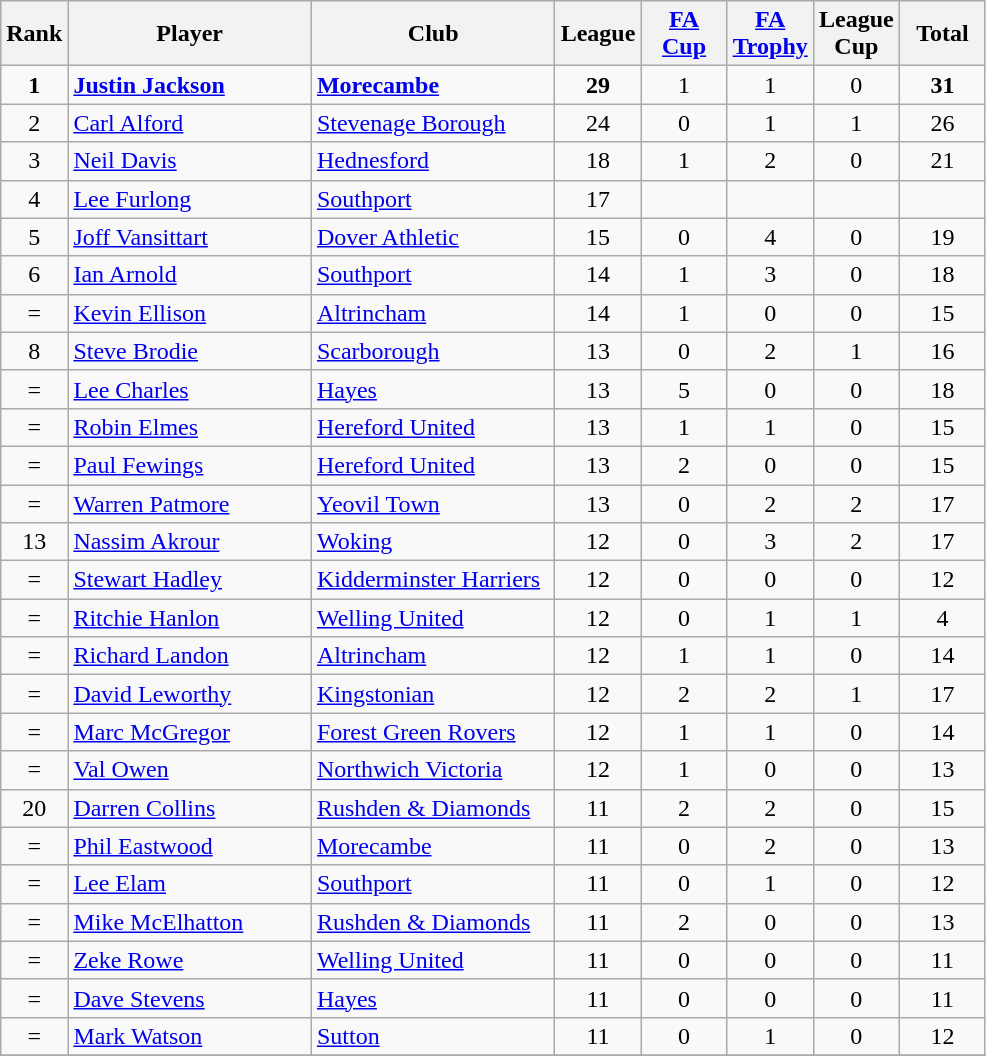<table class="wikitable" style="text-align: center;">
<tr>
<th width=20>Rank</th>
<th width=155>Player</th>
<th width=155>Club</th>
<th width=50>League</th>
<th width=50><a href='#'>FA Cup</a></th>
<th width=50><a href='#'>FA Trophy</a></th>
<th width=50>League Cup</th>
<th width=50>Total</th>
</tr>
<tr>
<td><strong>1</strong></td>
<td align=left><strong> <a href='#'>Justin Jackson</a> </strong></td>
<td align=left><strong> <a href='#'>Morecambe</a> </strong></td>
<td><strong>29</strong></td>
<td>1</td>
<td>1</td>
<td>0</td>
<td><strong>31</strong></td>
</tr>
<tr>
<td>2</td>
<td align=left><a href='#'>Carl Alford</a></td>
<td align=left><a href='#'>Stevenage Borough</a></td>
<td>24</td>
<td>0</td>
<td>1</td>
<td>1</td>
<td>26</td>
</tr>
<tr>
<td>3</td>
<td align=left><a href='#'>Neil Davis</a></td>
<td align=left><a href='#'>Hednesford</a></td>
<td>18</td>
<td>1</td>
<td>2</td>
<td>0</td>
<td>21</td>
</tr>
<tr>
<td>4</td>
<td align=left><a href='#'>Lee Furlong</a></td>
<td align=left><a href='#'>Southport</a></td>
<td>17</td>
<td></td>
<td></td>
<td></td>
<td></td>
</tr>
<tr>
<td>5</td>
<td align=left><a href='#'>Joff Vansittart</a></td>
<td align=left><a href='#'>Dover Athletic</a></td>
<td>15</td>
<td>0</td>
<td>4</td>
<td>0</td>
<td>19</td>
</tr>
<tr>
<td>6</td>
<td align=left><a href='#'>Ian Arnold</a></td>
<td align=left><a href='#'>Southport</a></td>
<td>14</td>
<td>1</td>
<td>3</td>
<td>0</td>
<td>18</td>
</tr>
<tr>
<td>=</td>
<td align=left><a href='#'>Kevin Ellison</a></td>
<td align=left><a href='#'>Altrincham</a></td>
<td>14</td>
<td>1</td>
<td>0</td>
<td>0</td>
<td>15</td>
</tr>
<tr>
<td>8</td>
<td align=left><a href='#'>Steve Brodie</a></td>
<td align=left><a href='#'>Scarborough</a></td>
<td>13</td>
<td>0</td>
<td>2</td>
<td>1</td>
<td>16</td>
</tr>
<tr>
<td>=</td>
<td align=left><a href='#'>Lee Charles</a></td>
<td align=left><a href='#'>Hayes</a></td>
<td>13</td>
<td>5</td>
<td>0</td>
<td>0</td>
<td>18</td>
</tr>
<tr>
<td>=</td>
<td align=left><a href='#'>Robin Elmes</a></td>
<td align=left><a href='#'>Hereford United</a></td>
<td>13</td>
<td>1</td>
<td>1</td>
<td>0</td>
<td>15</td>
</tr>
<tr>
<td>=</td>
<td align=left><a href='#'>Paul Fewings</a></td>
<td align=left><a href='#'>Hereford United</a></td>
<td>13</td>
<td>2</td>
<td>0</td>
<td>0</td>
<td>15</td>
</tr>
<tr>
<td>=</td>
<td align=left><a href='#'>Warren Patmore</a></td>
<td align=left><a href='#'>Yeovil Town</a></td>
<td>13</td>
<td>0</td>
<td>2</td>
<td>2</td>
<td>17</td>
</tr>
<tr>
<td>13</td>
<td align=left><a href='#'>Nassim Akrour</a></td>
<td align=left><a href='#'>Woking</a></td>
<td>12</td>
<td>0</td>
<td>3</td>
<td>2</td>
<td>17</td>
</tr>
<tr>
<td>=</td>
<td align=left><a href='#'>Stewart Hadley</a></td>
<td align=left><a href='#'>Kidderminster Harriers</a></td>
<td>12</td>
<td>0</td>
<td>0</td>
<td>0</td>
<td>12</td>
</tr>
<tr>
<td>=</td>
<td align=left><a href='#'>Ritchie Hanlon</a></td>
<td align=left><a href='#'>Welling United</a></td>
<td>12</td>
<td>0</td>
<td>1</td>
<td>1</td>
<td>4</td>
</tr>
<tr>
<td>=</td>
<td align=left><a href='#'>Richard Landon</a></td>
<td align=left><a href='#'>Altrincham</a></td>
<td>12</td>
<td>1</td>
<td>1</td>
<td>0</td>
<td>14</td>
</tr>
<tr>
<td>=</td>
<td align=left><a href='#'>David Leworthy</a></td>
<td align=left><a href='#'>Kingstonian</a></td>
<td>12</td>
<td>2</td>
<td>2</td>
<td>1</td>
<td>17</td>
</tr>
<tr>
<td>=</td>
<td align=left><a href='#'>Marc McGregor</a></td>
<td align=left><a href='#'>Forest Green Rovers</a></td>
<td>12</td>
<td>1</td>
<td>1</td>
<td>0</td>
<td>14</td>
</tr>
<tr>
<td>=</td>
<td align=left><a href='#'>Val Owen</a></td>
<td align=left><a href='#'>Northwich Victoria</a></td>
<td>12</td>
<td>1</td>
<td>0</td>
<td>0</td>
<td>13</td>
</tr>
<tr>
<td>20</td>
<td align=left><a href='#'>Darren Collins</a></td>
<td align=left><a href='#'>Rushden & Diamonds</a></td>
<td>11</td>
<td>2</td>
<td>2</td>
<td>0</td>
<td>15</td>
</tr>
<tr>
<td>=</td>
<td align=left><a href='#'>Phil Eastwood</a></td>
<td align=left><a href='#'>Morecambe</a></td>
<td>11</td>
<td>0</td>
<td>2</td>
<td>0</td>
<td>13</td>
</tr>
<tr>
<td>=</td>
<td align=left><a href='#'>Lee Elam</a></td>
<td align=left><a href='#'>Southport</a></td>
<td>11</td>
<td>0</td>
<td>1</td>
<td>0</td>
<td>12</td>
</tr>
<tr>
<td>=</td>
<td align=left><a href='#'>Mike McElhatton</a></td>
<td align=left><a href='#'>Rushden & Diamonds</a></td>
<td>11</td>
<td>2</td>
<td>0</td>
<td>0</td>
<td>13</td>
</tr>
<tr>
<td>=</td>
<td align=left><a href='#'>Zeke Rowe</a></td>
<td align=left><a href='#'>Welling United</a></td>
<td>11</td>
<td>0</td>
<td>0</td>
<td>0</td>
<td>11</td>
</tr>
<tr>
<td>=</td>
<td align=left><a href='#'>Dave Stevens</a></td>
<td align=left><a href='#'>Hayes</a></td>
<td>11</td>
<td>0</td>
<td>0</td>
<td>0</td>
<td>11</td>
</tr>
<tr>
<td>=</td>
<td align=left><a href='#'>Mark Watson</a></td>
<td align=left><a href='#'>Sutton</a></td>
<td>11</td>
<td>0</td>
<td>1</td>
<td>0</td>
<td>12</td>
</tr>
<tr>
</tr>
</table>
